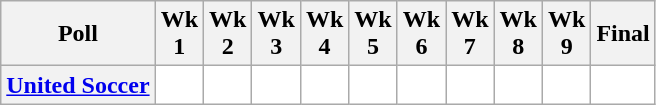<table class="wikitable" style="white-space:nowrap;text-align:center;">
<tr>
<th>Poll</th>
<th>Wk<br>1</th>
<th>Wk<br>2</th>
<th>Wk<br>3</th>
<th>Wk<br>4</th>
<th>Wk<br>5</th>
<th>Wk<br>6</th>
<th>Wk<br>7</th>
<th>Wk<br>8</th>
<th>Wk<br>9</th>
<th>Final<br></th>
</tr>
<tr>
<th><a href='#'>United Soccer</a></th>
<td style="background:#FFFFFF;"></td>
<td style="background:#FFFFFF;"></td>
<td style="background:#FFFFFF;"></td>
<td style="background:#FFFFFF;"></td>
<td style="background:#FFFFFF;"></td>
<td style="background:#FFFFFF;"></td>
<td style="background:#FFFFFF;"></td>
<td style="background:#FFFFFF;"></td>
<td style="background:#FFFFFF;"></td>
<td style="background:#FFFFFF;"></td>
</tr>
</table>
